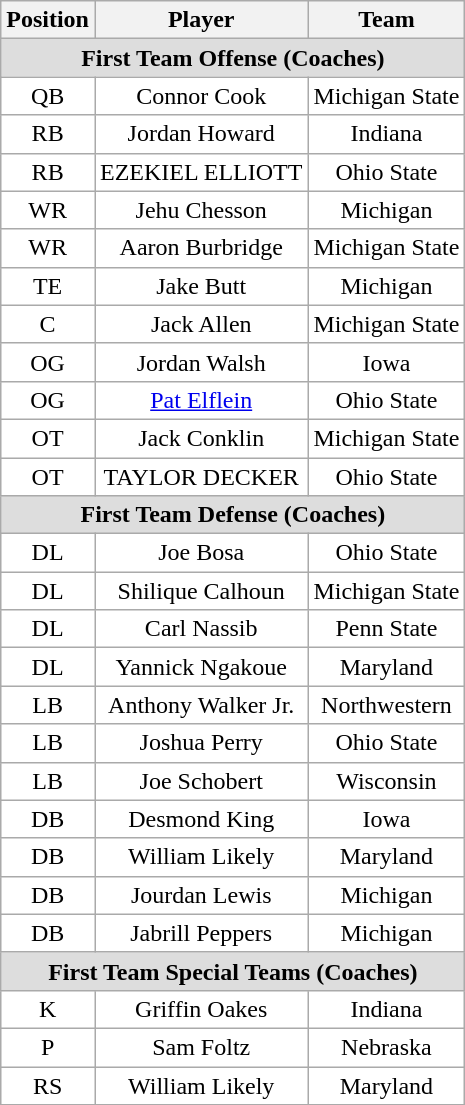<table class="wikitable sortable">
<tr>
<th>Position</th>
<th>Player</th>
<th>Team</th>
</tr>
<tr>
<td colspan="3" style="text-align:center; background:#ddd;"><strong>First Team Offense (Coaches)</strong></td>
</tr>
<tr style="text-align:center;">
<td style="background:white">QB</td>
<td style="background:white">Connor Cook</td>
<td style="background:white">Michigan State</td>
</tr>
<tr style="text-align:center;">
<td style="background:white">RB</td>
<td style="background:white">Jordan Howard</td>
<td style="background:white">Indiana</td>
</tr>
<tr style="text-align:center;">
<td style="background:white">RB</td>
<td style="background:white">EZEKIEL ELLIOTT</td>
<td style="background:white">Ohio State</td>
</tr>
<tr style="text-align:center;">
<td style="background:white">WR</td>
<td style="background:white">Jehu Chesson</td>
<td style="background:white">Michigan</td>
</tr>
<tr style="text-align:center;">
<td style="background:white">WR</td>
<td style="background:white">Aaron Burbridge</td>
<td style="background:white">Michigan State</td>
</tr>
<tr style="text-align:center;">
<td style="background:white">TE</td>
<td style="background:white">Jake Butt</td>
<td style="background:white">Michigan</td>
</tr>
<tr style="text-align:center;">
<td style="background:white">C</td>
<td style="background:white">Jack Allen</td>
<td style="background:white">Michigan State</td>
</tr>
<tr style="text-align:center;">
<td style="background:white">OG</td>
<td style="background:white">Jordan Walsh</td>
<td style="background:white">Iowa</td>
</tr>
<tr style="text-align:center;">
<td style="background:white">OG</td>
<td style="background:white"><a href='#'>Pat Elflein</a></td>
<td style="background:white">Ohio State</td>
</tr>
<tr style="text-align:center;">
<td style="background:white">OT</td>
<td style="background:white">Jack Conklin</td>
<td style="background:white">Michigan State</td>
</tr>
<tr style="text-align:center;">
<td style="background:white">OT</td>
<td style="background:white">TAYLOR DECKER</td>
<td style="background:white">Ohio State</td>
</tr>
<tr>
<td colspan="3" style="text-align:center; background:#ddd;"><strong>First Team Defense (Coaches)</strong></td>
</tr>
<tr style="text-align:center;">
<td style="background:white">DL</td>
<td style="background:white">Joe Bosa</td>
<td style="background:white">Ohio State</td>
</tr>
<tr style="text-align:center;">
<td style="background:white">DL</td>
<td style="background:white">Shilique Calhoun</td>
<td style="background:white">Michigan State</td>
</tr>
<tr style="text-align:center;">
<td style="background:white">DL</td>
<td style="background:white">Carl Nassib</td>
<td style="background:white">Penn State</td>
</tr>
<tr style="text-align:center;">
<td style="background:white">DL</td>
<td style="background:white">Yannick Ngakoue</td>
<td style="background:white">Maryland</td>
</tr>
<tr style="text-align:center;">
<td style="background:white">LB</td>
<td style="background:white">Anthony Walker Jr.</td>
<td style="background:white">Northwestern</td>
</tr>
<tr style="text-align:center;">
<td style="background:white">LB</td>
<td style="background:white">Joshua Perry</td>
<td style="background:white">Ohio State</td>
</tr>
<tr style="text-align:center;">
<td style="background:white">LB</td>
<td style="background:white">Joe Schobert</td>
<td style="background:white">Wisconsin</td>
</tr>
<tr style="text-align:center;">
<td style="background:white">DB</td>
<td style="background:white">Desmond King</td>
<td style="background:white">Iowa</td>
</tr>
<tr style="text-align:center;">
<td style="background:white">DB</td>
<td style="background:white">William Likely</td>
<td style="background:white">Maryland</td>
</tr>
<tr style="text-align:center;">
<td style="background:white">DB</td>
<td style="background:white">Jourdan Lewis</td>
<td style="background:white">Michigan</td>
</tr>
<tr style="text-align:center;">
<td style="background:white">DB</td>
<td style="background:white">Jabrill Peppers</td>
<td style="background:white">Michigan</td>
</tr>
<tr>
<td colspan="3" style="text-align:center; background:#ddd;"><strong>First Team Special Teams (Coaches)</strong></td>
</tr>
<tr style="text-align:center;">
<td style="background:white">K</td>
<td style="background:white">Griffin Oakes</td>
<td style="background:white">Indiana</td>
</tr>
<tr style="text-align:center;">
<td style="background:white">P</td>
<td style="background:white">Sam Foltz</td>
<td style="background:white">Nebraska</td>
</tr>
<tr style="text-align:center;">
<td style="background:white">RS</td>
<td style="background:white">William Likely</td>
<td style="background:white">Maryland</td>
</tr>
</table>
